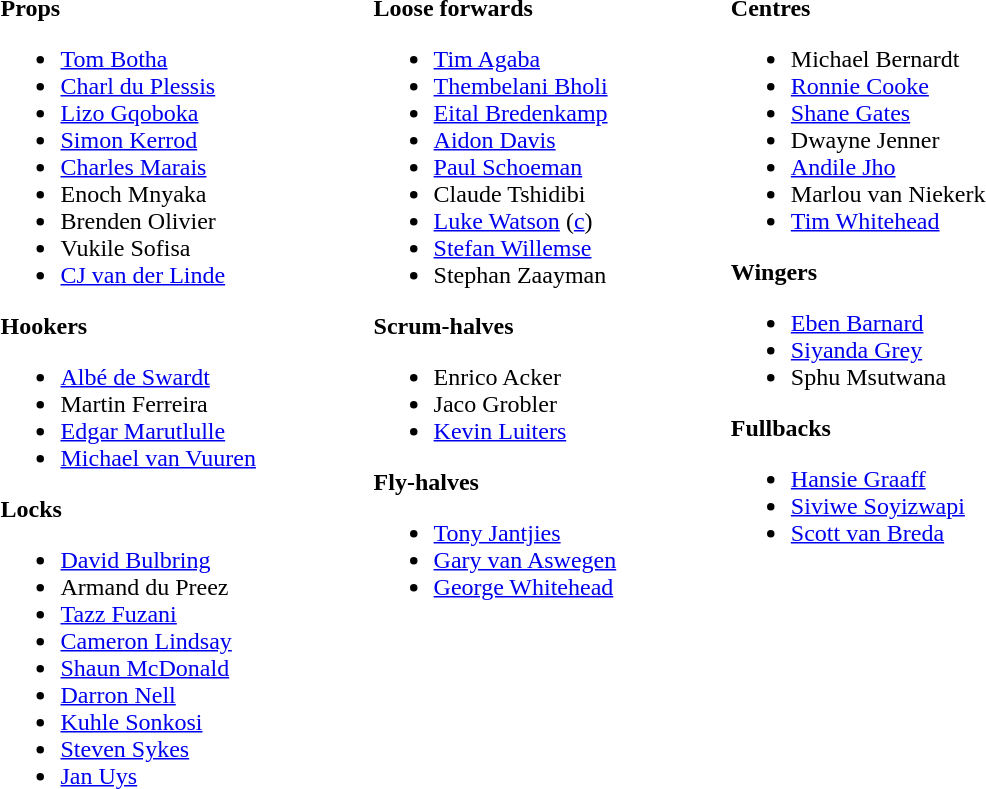<table class="toccolours" width="700" style="border-collapse: collapse;">
<tr>
<td valign="top"><br><strong>Props</strong><ul><li> <a href='#'>Tom Botha</a></li><li> <a href='#'>Charl du Plessis</a></li><li> <a href='#'>Lizo Gqoboka</a></li><li> <a href='#'>Simon Kerrod</a></li><li> <a href='#'>Charles Marais</a></li><li> Enoch Mnyaka</li><li> Brenden Olivier</li><li> Vukile Sofisa</li><li> <a href='#'>CJ van der Linde</a></li></ul><strong>Hookers</strong><ul><li> <a href='#'>Albé de Swardt</a></li><li> Martin Ferreira</li><li> <a href='#'>Edgar Marutlulle</a></li><li> <a href='#'>Michael van Vuuren</a></li></ul><strong>Locks</strong><ul><li> <a href='#'>David Bulbring</a></li><li> Armand du Preez</li><li> <a href='#'>Tazz Fuzani</a></li><li> <a href='#'>Cameron Lindsay</a></li><li> <a href='#'>Shaun McDonald</a></li><li> <a href='#'>Darron Nell</a></li><li> <a href='#'>Kuhle Sonkosi</a></li><li> <a href='#'>Steven Sykes</a></li><li> <a href='#'>Jan Uys</a></li></ul></td>
<td width="33"> </td>
<td valign="top"><br><strong>Loose forwards</strong><ul><li> <a href='#'>Tim Agaba</a></li><li> <a href='#'>Thembelani Bholi</a></li><li> <a href='#'>Eital Bredenkamp</a></li><li> <a href='#'>Aidon Davis</a></li><li> <a href='#'>Paul Schoeman</a></li><li> Claude Tshidibi</li><li> <a href='#'>Luke Watson</a> (<a href='#'>c</a>)</li><li> <a href='#'>Stefan Willemse</a></li><li> Stephan Zaayman</li></ul><strong>Scrum-halves</strong><ul><li> Enrico Acker</li><li> Jaco Grobler</li><li> <a href='#'>Kevin Luiters</a></li></ul><strong>Fly-halves</strong><ul><li> <a href='#'>Tony Jantjies</a></li><li> <a href='#'>Gary van Aswegen</a></li><li> <a href='#'>George Whitehead</a></li></ul></td>
<td width="33"> </td>
<td valign="top"><br><strong>Centres</strong><ul><li> Michael Bernardt</li><li> <a href='#'>Ronnie Cooke</a></li><li> <a href='#'>Shane Gates</a></li><li> Dwayne Jenner</li><li> <a href='#'>Andile Jho</a></li><li> Marlou van Niekerk</li><li> <a href='#'>Tim Whitehead</a></li></ul><strong>Wingers</strong><ul><li> <a href='#'>Eben Barnard</a></li><li> <a href='#'>Siyanda Grey</a></li><li> Sphu Msutwana</li></ul><strong>Fullbacks</strong><ul><li> <a href='#'>Hansie Graaff</a></li><li> <a href='#'>Siviwe Soyizwapi</a></li><li> <a href='#'>Scott van Breda</a></li></ul></td>
</tr>
</table>
